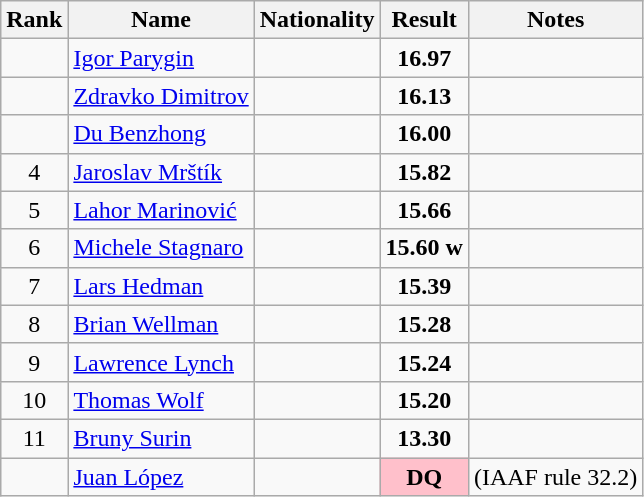<table class="wikitable sortable" style="text-align:center">
<tr>
<th>Rank</th>
<th>Name</th>
<th>Nationality</th>
<th>Result</th>
<th>Notes</th>
</tr>
<tr>
<td></td>
<td align=left><a href='#'>Igor Parygin</a></td>
<td align=left></td>
<td><strong>16.97</strong></td>
<td></td>
</tr>
<tr>
<td></td>
<td align=left><a href='#'>Zdravko Dimitrov</a></td>
<td align=left></td>
<td><strong>16.13</strong></td>
<td></td>
</tr>
<tr>
<td></td>
<td align=left><a href='#'>Du Benzhong</a></td>
<td align=left></td>
<td><strong>16.00</strong></td>
<td></td>
</tr>
<tr>
<td>4</td>
<td align=left><a href='#'>Jaroslav Mrštík</a></td>
<td align=left></td>
<td><strong>15.82</strong></td>
<td></td>
</tr>
<tr>
<td>5</td>
<td align=left><a href='#'>Lahor Marinović</a></td>
<td align=left></td>
<td><strong>15.66</strong></td>
<td></td>
</tr>
<tr>
<td>6</td>
<td align=left><a href='#'>Michele Stagnaro</a></td>
<td align=left></td>
<td><strong>15.60</strong> <strong>w</strong></td>
<td></td>
</tr>
<tr>
<td>7</td>
<td align=left><a href='#'>Lars Hedman</a></td>
<td align=left></td>
<td><strong>15.39</strong></td>
<td></td>
</tr>
<tr>
<td>8</td>
<td align=left><a href='#'>Brian Wellman</a></td>
<td align=left></td>
<td><strong>15.28</strong></td>
<td></td>
</tr>
<tr>
<td>9</td>
<td align=left><a href='#'>Lawrence Lynch</a></td>
<td align=left></td>
<td><strong>15.24</strong></td>
<td></td>
</tr>
<tr>
<td>10</td>
<td align=left><a href='#'>Thomas Wolf</a></td>
<td align=left></td>
<td><strong>15.20</strong></td>
<td></td>
</tr>
<tr>
<td>11</td>
<td align=left><a href='#'>Bruny Surin</a></td>
<td align=left></td>
<td><strong>13.30</strong></td>
<td></td>
</tr>
<tr>
<td></td>
<td align=left><a href='#'>Juan López</a></td>
<td align=left></td>
<td bgcolor=pink><strong>DQ</strong></td>
<td>(IAAF rule 32.2)</td>
</tr>
</table>
